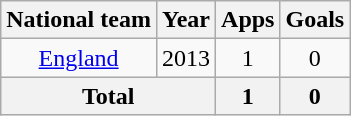<table class="wikitable" style="text-align: center;">
<tr>
<th>National team</th>
<th>Year</th>
<th>Apps</th>
<th>Goals</th>
</tr>
<tr>
<td><a href='#'>England</a></td>
<td>2013</td>
<td>1</td>
<td>0</td>
</tr>
<tr>
<th colspan="2">Total</th>
<th>1</th>
<th>0</th>
</tr>
</table>
